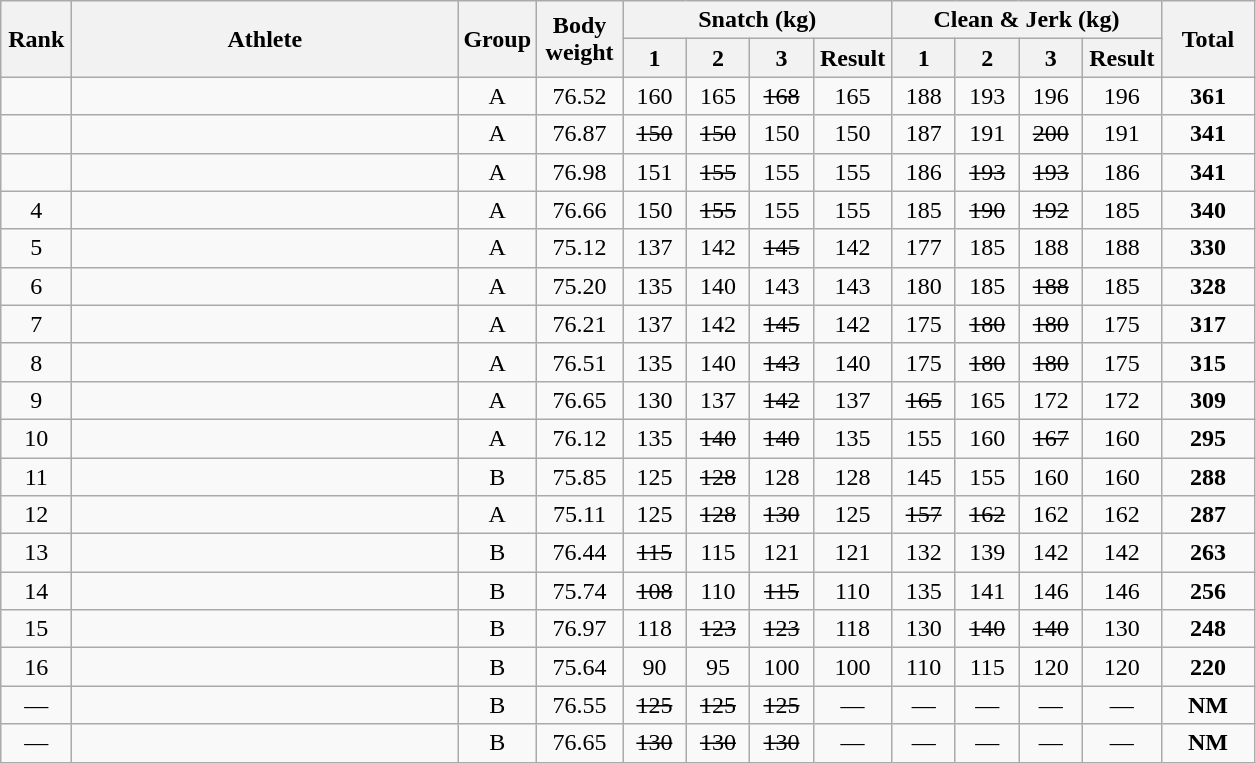<table class = "wikitable" style="text-align:center;">
<tr>
<th rowspan=2 width=40>Rank</th>
<th rowspan=2 width=250>Athlete</th>
<th rowspan=2 width=40>Group</th>
<th rowspan=2 width=50>Body weight</th>
<th colspan=4>Snatch (kg)</th>
<th colspan=4>Clean & Jerk (kg)</th>
<th rowspan=2 width=55>Total</th>
</tr>
<tr>
<th width=35>1</th>
<th width=35>2</th>
<th width=35>3</th>
<th width=45>Result</th>
<th width=35>1</th>
<th width=35>2</th>
<th width=35>3</th>
<th width=45>Result</th>
</tr>
<tr>
<td></td>
<td align=left></td>
<td>A</td>
<td>76.52</td>
<td>160</td>
<td>165</td>
<td><s>168</s></td>
<td>165</td>
<td>188</td>
<td>193</td>
<td>196</td>
<td>196</td>
<td><strong>361</strong></td>
</tr>
<tr>
<td></td>
<td align=left></td>
<td>A</td>
<td>76.87</td>
<td><s>150</s></td>
<td><s>150</s></td>
<td>150</td>
<td>150</td>
<td>187</td>
<td>191</td>
<td><s>200</s></td>
<td>191</td>
<td><strong>341</strong></td>
</tr>
<tr>
<td></td>
<td align=left></td>
<td>A</td>
<td>76.98</td>
<td>151</td>
<td><s>155</s></td>
<td>155</td>
<td>155</td>
<td>186</td>
<td><s>193</s></td>
<td><s>193</s></td>
<td>186</td>
<td><strong>341</strong></td>
</tr>
<tr>
<td>4</td>
<td align=left></td>
<td>A</td>
<td>76.66</td>
<td>150</td>
<td><s>155</s></td>
<td>155</td>
<td>155</td>
<td>185</td>
<td><s>190</s></td>
<td><s>192</s></td>
<td>185</td>
<td><strong>340</strong></td>
</tr>
<tr>
<td>5</td>
<td align=left></td>
<td>A</td>
<td>75.12</td>
<td>137</td>
<td>142</td>
<td><s>145</s></td>
<td>142</td>
<td>177</td>
<td>185</td>
<td>188</td>
<td>188</td>
<td><strong>330</strong></td>
</tr>
<tr>
<td>6</td>
<td align=left></td>
<td>A</td>
<td>75.20</td>
<td>135</td>
<td>140</td>
<td>143</td>
<td>143</td>
<td>180</td>
<td>185</td>
<td><s>188</s></td>
<td>185</td>
<td><strong>328</strong></td>
</tr>
<tr>
<td>7</td>
<td align=left></td>
<td>A</td>
<td>76.21</td>
<td>137</td>
<td>142</td>
<td><s>145</s></td>
<td>142</td>
<td>175</td>
<td><s>180</s></td>
<td><s>180</s></td>
<td>175</td>
<td><strong>317</strong></td>
</tr>
<tr>
<td>8</td>
<td align=left></td>
<td>A</td>
<td>76.51</td>
<td>135</td>
<td>140</td>
<td><s>143</s></td>
<td>140</td>
<td>175</td>
<td><s>180</s></td>
<td><s>180</s></td>
<td>175</td>
<td><strong>315</strong></td>
</tr>
<tr>
<td>9</td>
<td align=left></td>
<td>A</td>
<td>76.65</td>
<td>130</td>
<td>137</td>
<td><s>142</s></td>
<td>137</td>
<td><s>165</s></td>
<td>165</td>
<td>172</td>
<td>172</td>
<td><strong>309</strong></td>
</tr>
<tr>
<td>10</td>
<td align=left></td>
<td>A</td>
<td>76.12</td>
<td>135</td>
<td><s>140</s></td>
<td><s>140</s></td>
<td>135</td>
<td>155</td>
<td>160</td>
<td><s>167</s></td>
<td>160</td>
<td><strong>295</strong></td>
</tr>
<tr>
<td>11</td>
<td align=left></td>
<td>B</td>
<td>75.85</td>
<td>125</td>
<td><s>128</s></td>
<td>128</td>
<td>128</td>
<td>145</td>
<td>155</td>
<td>160</td>
<td>160</td>
<td><strong>288</strong></td>
</tr>
<tr>
<td>12</td>
<td align=left></td>
<td>A</td>
<td>75.11</td>
<td>125</td>
<td><s>128</s></td>
<td><s>130</s></td>
<td>125</td>
<td><s>157</s></td>
<td><s>162</s></td>
<td>162</td>
<td>162</td>
<td><strong>287</strong></td>
</tr>
<tr>
<td>13</td>
<td align=left></td>
<td>B</td>
<td>76.44</td>
<td><s>115</s></td>
<td>115</td>
<td>121</td>
<td>121</td>
<td>132</td>
<td>139</td>
<td>142</td>
<td>142</td>
<td><strong>263</strong></td>
</tr>
<tr>
<td>14</td>
<td align=left></td>
<td>B</td>
<td>75.74</td>
<td><s>108</s></td>
<td>110</td>
<td><s>115</s></td>
<td>110</td>
<td>135</td>
<td>141</td>
<td>146</td>
<td>146</td>
<td><strong>256</strong></td>
</tr>
<tr>
<td>15</td>
<td align=left></td>
<td>B</td>
<td>76.97</td>
<td>118</td>
<td><s>123</s></td>
<td><s>123</s></td>
<td>118</td>
<td>130</td>
<td><s>140</s></td>
<td><s>140</s></td>
<td>130</td>
<td><strong>248</strong></td>
</tr>
<tr>
<td>16</td>
<td align=left></td>
<td>B</td>
<td>75.64</td>
<td>90</td>
<td>95</td>
<td>100</td>
<td>100</td>
<td>110</td>
<td>115</td>
<td>120</td>
<td>120</td>
<td><strong>220</strong></td>
</tr>
<tr>
<td>—</td>
<td align=left></td>
<td>B</td>
<td>76.55</td>
<td><s>125</s></td>
<td><s>125</s></td>
<td><s>125</s></td>
<td>—</td>
<td>—</td>
<td>—</td>
<td>—</td>
<td>—</td>
<td><strong>NM</strong></td>
</tr>
<tr>
<td>—</td>
<td align=left></td>
<td>B</td>
<td>76.65</td>
<td><s>130</s></td>
<td><s>130</s></td>
<td><s>130</s></td>
<td>—</td>
<td>—</td>
<td>—</td>
<td>—</td>
<td>—</td>
<td><strong>NM</strong></td>
</tr>
</table>
